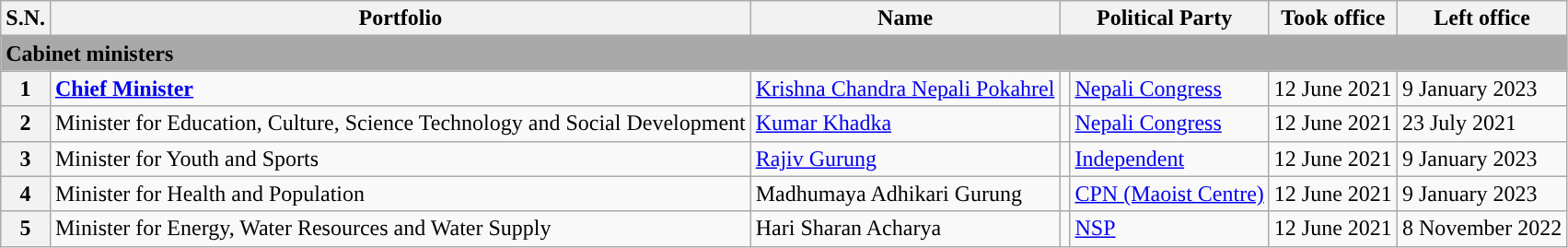<table class="wikitable">
<tr>
<th>S.N.</th>
<th>Portfolio</th>
<th>Name<br></th>
<th colspan="2">Political Party</th>
<th>Took office</th>
<th>Left office</th>
</tr>
<tr>
<td colspan="7" bgcolor="darkgrey"><strong>Cabinet ministers</strong></td>
</tr>
<tr>
<th>1</th>
<td><strong><a href='#'>Chief Minister</a></strong></td>
<td><a href='#'>Krishna Chandra Nepali Pokahrel</a><br></td>
<td></td>
<td><a href='#'>Nepali Congress</a></td>
<td>12 June 2021</td>
<td>9 January 2023</td>
</tr>
<tr>
<th>2</th>
<td>Minister for Education, Culture, Science Technology and Social Development</td>
<td><a href='#'>Kumar Khadka</a><br></td>
<td></td>
<td><a href='#'>Nepali Congress</a></td>
<td>12 June 2021</td>
<td>23 July 2021</td>
</tr>
<tr>
<th>3</th>
<td>Minister for Youth and Sports</td>
<td><a href='#'>Rajiv Gurung</a><br></td>
<td></td>
<td><a href='#'>Independent</a></td>
<td>12 June 2021</td>
<td>9 January 2023</td>
</tr>
<tr>
<th>4</th>
<td>Minister for Health and Population</td>
<td>Madhumaya Adhikari Gurung<br></td>
<td></td>
<td><a href='#'>CPN (Maoist Centre)</a></td>
<td>12 June 2021</td>
<td>9 January 2023</td>
</tr>
<tr>
<th>5</th>
<td>Minister for Energy, Water Resources and Water Supply</td>
<td>Hari Sharan Acharya<br></td>
<td></td>
<td><a href='#'>NSP</a></td>
<td>12 June 2021</td>
<td>8 November 2022</td>
</tr>
</table>
